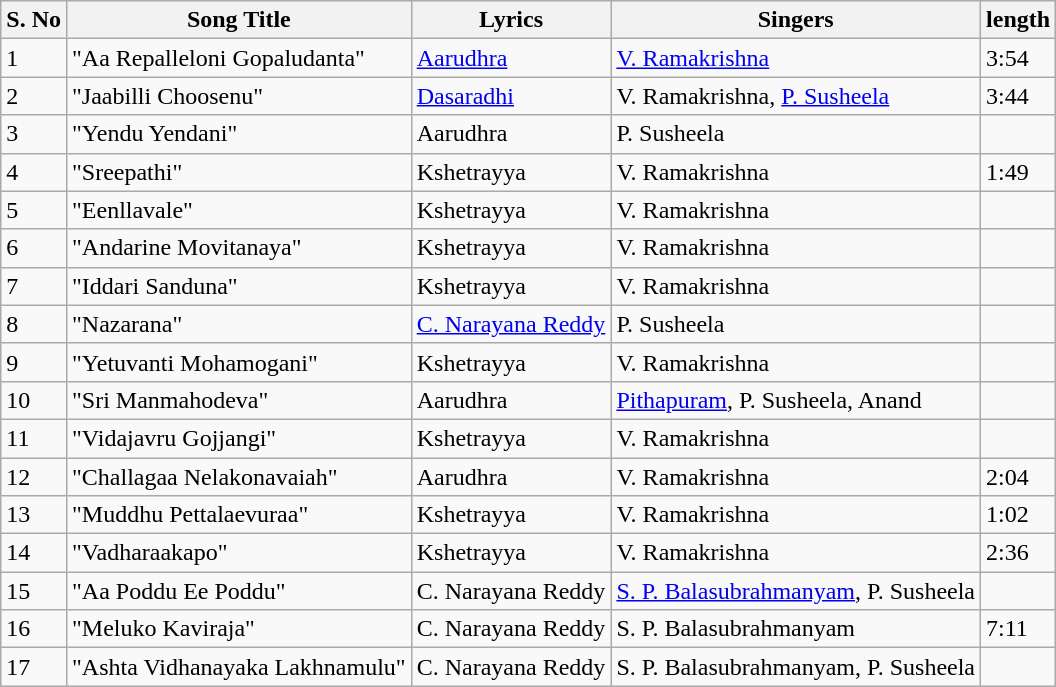<table class="wikitable">
<tr>
<th>S. No</th>
<th>Song Title</th>
<th>Lyrics</th>
<th>Singers</th>
<th>length</th>
</tr>
<tr>
<td>1</td>
<td>"Aa Repalleloni Gopaludanta"</td>
<td><a href='#'>Aarudhra</a></td>
<td><a href='#'>V. Ramakrishna</a></td>
<td>3:54</td>
</tr>
<tr>
<td>2</td>
<td>"Jaabilli Choosenu"</td>
<td><a href='#'>Dasaradhi</a></td>
<td>V. Ramakrishna, <a href='#'>P. Susheela</a></td>
<td>3:44</td>
</tr>
<tr>
<td>3</td>
<td>"Yendu Yendani"</td>
<td>Aarudhra</td>
<td>P. Susheela</td>
<td></td>
</tr>
<tr>
<td>4</td>
<td>"Sreepathi"</td>
<td>Kshetrayya</td>
<td>V. Ramakrishna</td>
<td>1:49</td>
</tr>
<tr>
<td>5</td>
<td>"Eenllavale"</td>
<td>Kshetrayya</td>
<td>V. Ramakrishna</td>
<td></td>
</tr>
<tr>
<td>6</td>
<td>"Andarine Movitanaya"</td>
<td>Kshetrayya</td>
<td>V. Ramakrishna</td>
<td></td>
</tr>
<tr>
<td>7</td>
<td>"Iddari Sanduna"</td>
<td>Kshetrayya</td>
<td>V. Ramakrishna</td>
<td></td>
</tr>
<tr>
<td>8</td>
<td>"Nazarana"</td>
<td><a href='#'>C. Narayana Reddy</a></td>
<td>P. Susheela</td>
<td></td>
</tr>
<tr>
<td>9</td>
<td>"Yetuvanti Mohamogani"</td>
<td>Kshetrayya</td>
<td>V. Ramakrishna</td>
<td></td>
</tr>
<tr>
<td>10</td>
<td>"Sri Manmahodeva"</td>
<td>Aarudhra</td>
<td><a href='#'>Pithapuram</a>, P. Susheela, Anand</td>
<td></td>
</tr>
<tr>
<td>11</td>
<td>"Vidajavru Gojjangi"</td>
<td>Kshetrayya</td>
<td>V. Ramakrishna</td>
<td></td>
</tr>
<tr>
<td>12</td>
<td>"Challagaa Nelakonavaiah"</td>
<td>Aarudhra</td>
<td>V. Ramakrishna</td>
<td>2:04</td>
</tr>
<tr>
<td>13</td>
<td>"Muddhu Pettalaevuraa"</td>
<td>Kshetrayya</td>
<td>V. Ramakrishna</td>
<td>1:02</td>
</tr>
<tr>
<td>14</td>
<td>"Vadharaakapo"</td>
<td>Kshetrayya</td>
<td>V. Ramakrishna</td>
<td>2:36</td>
</tr>
<tr>
<td>15</td>
<td>"Aa Poddu Ee Poddu"</td>
<td>C. Narayana Reddy</td>
<td><a href='#'>S. P. Balasubrahmanyam</a>, P. Susheela</td>
<td></td>
</tr>
<tr>
<td>16</td>
<td>"Meluko Kaviraja"</td>
<td>C. Narayana Reddy</td>
<td>S. P. Balasubrahmanyam</td>
<td>7:11</td>
</tr>
<tr>
<td>17</td>
<td>"Ashta Vidhanayaka Lakhnamulu"</td>
<td>C. Narayana Reddy</td>
<td>S. P. Balasubrahmanyam, P. Susheela</td>
<td></td>
</tr>
</table>
